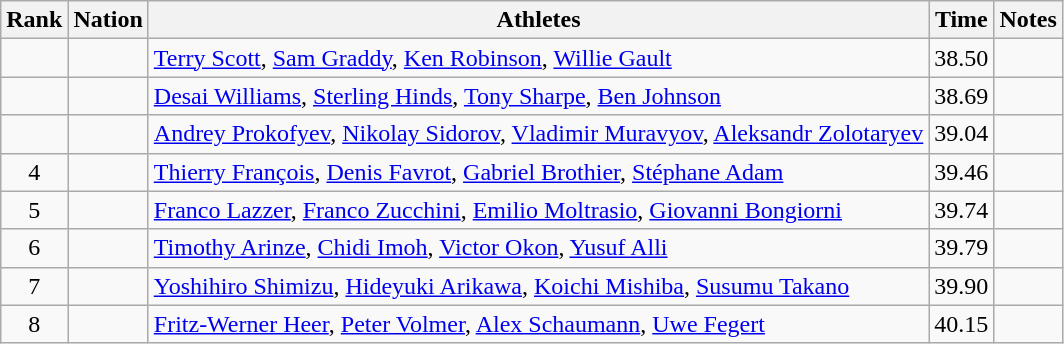<table class="wikitable sortable" style="text-align:center">
<tr>
<th>Rank</th>
<th>Nation</th>
<th>Athletes</th>
<th>Time</th>
<th>Notes</th>
</tr>
<tr>
<td></td>
<td align=left></td>
<td align=left><a href='#'>Terry Scott</a>, <a href='#'>Sam Graddy</a>, <a href='#'>Ken Robinson</a>, <a href='#'>Willie Gault</a></td>
<td>38.50</td>
<td></td>
</tr>
<tr>
<td></td>
<td align=left></td>
<td align=left><a href='#'>Desai Williams</a>, <a href='#'>Sterling Hinds</a>, <a href='#'>Tony Sharpe</a>, <a href='#'>Ben Johnson</a></td>
<td>38.69</td>
<td></td>
</tr>
<tr>
<td></td>
<td align=left></td>
<td align=left><a href='#'>Andrey Prokofyev</a>, <a href='#'>Nikolay Sidorov</a>, <a href='#'>Vladimir Muravyov</a>, <a href='#'>Aleksandr Zolotaryev</a></td>
<td>39.04</td>
<td></td>
</tr>
<tr>
<td>4</td>
<td align=left></td>
<td align=left><a href='#'>Thierry François</a>, <a href='#'>Denis Favrot</a>, <a href='#'>Gabriel Brothier</a>, <a href='#'>Stéphane Adam</a></td>
<td>39.46</td>
<td></td>
</tr>
<tr>
<td>5</td>
<td align=left></td>
<td align=left><a href='#'>Franco Lazzer</a>, <a href='#'>Franco Zucchini</a>, <a href='#'>Emilio Moltrasio</a>, <a href='#'>Giovanni Bongiorni</a></td>
<td>39.74</td>
<td></td>
</tr>
<tr>
<td>6</td>
<td align=left></td>
<td align=left><a href='#'>Timothy Arinze</a>, <a href='#'>Chidi Imoh</a>, <a href='#'>Victor Okon</a>, <a href='#'>Yusuf Alli</a></td>
<td>39.79</td>
<td></td>
</tr>
<tr>
<td>7</td>
<td align=left></td>
<td align=left><a href='#'>Yoshihiro Shimizu</a>, <a href='#'>Hideyuki Arikawa</a>, <a href='#'>Koichi Mishiba</a>, <a href='#'>Susumu Takano</a></td>
<td>39.90</td>
<td></td>
</tr>
<tr>
<td>8</td>
<td align=left></td>
<td align=left><a href='#'>Fritz-Werner Heer</a>, <a href='#'>Peter Volmer</a>, <a href='#'>Alex Schaumann</a>, <a href='#'>Uwe Fegert</a></td>
<td>40.15</td>
<td></td>
</tr>
</table>
